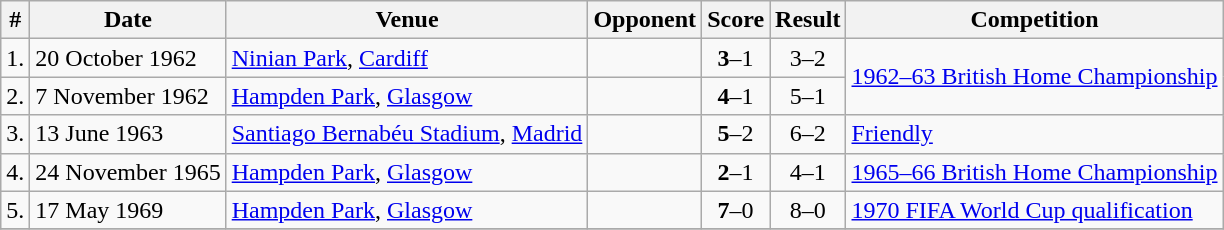<table class="wikitable">
<tr>
<th>#</th>
<th>Date</th>
<th>Venue</th>
<th>Opponent</th>
<th>Score</th>
<th>Result</th>
<th>Competition</th>
</tr>
<tr>
<td>1.</td>
<td>20 October 1962</td>
<td><a href='#'>Ninian Park</a>, <a href='#'>Cardiff</a></td>
<td></td>
<td align=center><strong>3</strong>–1</td>
<td align=center>3–2</td>
<td rowspan="2"><a href='#'>1962–63 British Home Championship</a></td>
</tr>
<tr>
<td>2.</td>
<td>7 November 1962</td>
<td><a href='#'>Hampden Park</a>, <a href='#'>Glasgow</a></td>
<td></td>
<td align=center><strong>4</strong>–1</td>
<td align=center>5–1</td>
</tr>
<tr>
<td>3.</td>
<td>13 June 1963</td>
<td><a href='#'>Santiago Bernabéu Stadium</a>, <a href='#'>Madrid</a></td>
<td></td>
<td align=center><strong>5</strong>–2</td>
<td align=center>6–2</td>
<td><a href='#'>Friendly</a></td>
</tr>
<tr>
<td>4.</td>
<td>24 November 1965</td>
<td><a href='#'>Hampden Park</a>, <a href='#'>Glasgow</a></td>
<td></td>
<td align=center><strong>2</strong>–1</td>
<td align=center>4–1</td>
<td><a href='#'>1965–66 British Home Championship</a></td>
</tr>
<tr>
<td>5.</td>
<td>17 May 1969</td>
<td><a href='#'>Hampden Park</a>, <a href='#'>Glasgow</a></td>
<td></td>
<td align=center><strong>7</strong>–0</td>
<td align=center>8–0</td>
<td><a href='#'>1970 FIFA World Cup qualification</a></td>
</tr>
<tr>
</tr>
</table>
